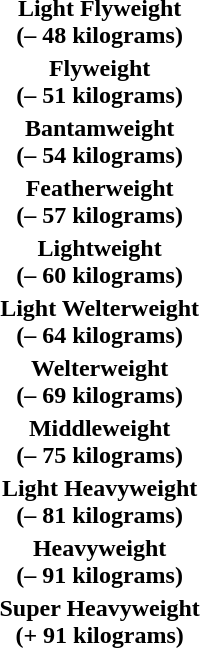<table>
<tr align="center">
<td><strong>Light Flyweight<br>(– 48 kilograms)</strong></td>
<td></td>
<td></td>
<td><br></td>
</tr>
<tr align="center">
<td><strong>Flyweight<br>(– 51 kilograms)</strong></td>
<td></td>
<td></td>
<td><br></td>
</tr>
<tr align="center">
<td><strong>Bantamweight<br>(– 54 kilograms)</strong></td>
<td></td>
<td></td>
<td><br></td>
</tr>
<tr align="center">
<td><strong>Featherweight<br>(– 57 kilograms)</strong></td>
<td></td>
<td></td>
<td><br></td>
</tr>
<tr align="center">
<td><strong>Lightweight<br>(– 60 kilograms)</strong></td>
<td></td>
<td></td>
<td><br></td>
</tr>
<tr align="center">
<td><strong>Light Welterweight<br>(– 64 kilograms)</strong></td>
<td></td>
<td></td>
<td><br></td>
</tr>
<tr align="center">
<td><strong>Welterweight<br>(– 69 kilograms)</strong></td>
<td></td>
<td></td>
<td><br></td>
</tr>
<tr align="center">
<td><strong>Middleweight<br>(– 75 kilograms)</strong></td>
<td></td>
<td></td>
<td><br></td>
</tr>
<tr align="center">
<td><strong>Light Heavyweight<br>(– 81 kilograms)</strong></td>
<td></td>
<td></td>
<td><br></td>
</tr>
<tr align="center">
<td><strong>Heavyweight<br>(– 91 kilograms)</strong></td>
<td></td>
<td></td>
<td><br></td>
</tr>
<tr align="center">
<td><strong>Super Heavyweight<br>(+ 91 kilograms)</strong></td>
<td></td>
<td></td>
<td><br></td>
</tr>
</table>
